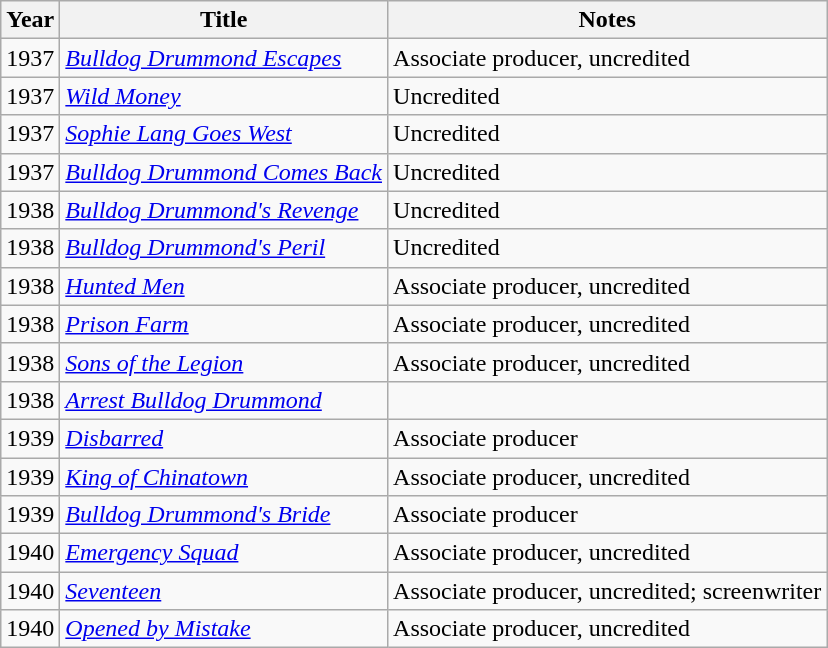<table class="wikitable sortable">
<tr>
<th>Year</th>
<th>Title</th>
<th class="unsortable">Notes</th>
</tr>
<tr>
<td>1937</td>
<td><em><a href='#'>Bulldog Drummond Escapes</a></em></td>
<td>Associate producer, uncredited</td>
</tr>
<tr>
<td>1937</td>
<td><em><a href='#'>Wild Money</a></em></td>
<td>Uncredited</td>
</tr>
<tr>
<td>1937</td>
<td><em><a href='#'>Sophie Lang Goes West</a></em></td>
<td>Uncredited</td>
</tr>
<tr>
<td>1937</td>
<td><em><a href='#'>Bulldog Drummond Comes Back</a></em></td>
<td>Uncredited</td>
</tr>
<tr>
<td>1938</td>
<td><em><a href='#'>Bulldog Drummond's Revenge</a></em></td>
<td>Uncredited</td>
</tr>
<tr>
<td>1938</td>
<td><em><a href='#'>Bulldog Drummond's Peril</a></em></td>
<td>Uncredited</td>
</tr>
<tr>
<td>1938</td>
<td><em><a href='#'>Hunted Men</a></em></td>
<td>Associate producer, uncredited</td>
</tr>
<tr>
<td>1938</td>
<td><em><a href='#'>Prison Farm</a></em></td>
<td>Associate producer, uncredited</td>
</tr>
<tr>
<td>1938</td>
<td><em><a href='#'>Sons of the Legion</a></em></td>
<td>Associate producer, uncredited</td>
</tr>
<tr>
<td>1938</td>
<td><em><a href='#'>Arrest Bulldog Drummond</a></em></td>
<td></td>
</tr>
<tr>
<td>1939</td>
<td><em><a href='#'>Disbarred</a></em></td>
<td>Associate producer</td>
</tr>
<tr>
<td>1939</td>
<td><em><a href='#'>King of Chinatown</a></em></td>
<td>Associate producer, uncredited</td>
</tr>
<tr>
<td>1939</td>
<td><em><a href='#'>Bulldog Drummond's Bride</a></em></td>
<td>Associate producer</td>
</tr>
<tr>
<td>1940</td>
<td><em><a href='#'>Emergency Squad</a></em></td>
<td>Associate producer, uncredited</td>
</tr>
<tr>
<td>1940</td>
<td><em><a href='#'>Seventeen</a></em></td>
<td>Associate producer, uncredited; screenwriter</td>
</tr>
<tr>
<td>1940</td>
<td><em><a href='#'>Opened by Mistake</a></em></td>
<td>Associate producer, uncredited</td>
</tr>
</table>
